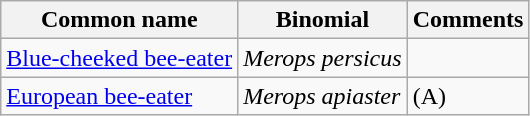<table class="wikitable">
<tr>
<th>Common name</th>
<th>Binomial</th>
<th>Comments</th>
</tr>
<tr>
<td><a href='#'>Blue-cheeked bee-eater</a></td>
<td><em>Merops persicus</em></td>
<td></td>
</tr>
<tr>
<td><a href='#'>European bee-eater</a></td>
<td><em>Merops apiaster</em></td>
<td>(A)</td>
</tr>
</table>
